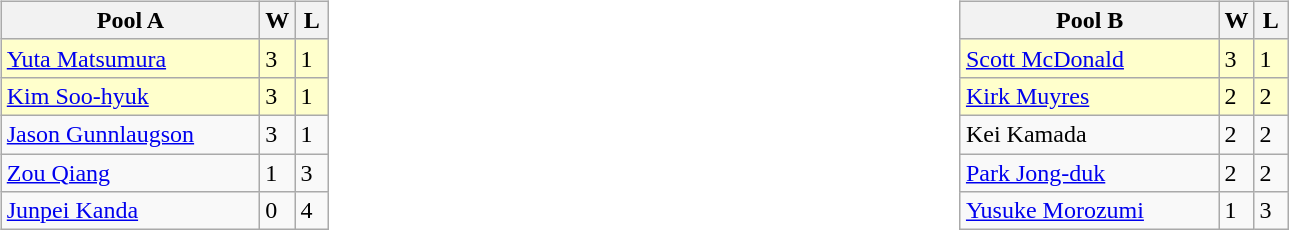<table style="font-size: 100%;">
<tr>
<td width=10% valign="top"><br><table class="wikitable">
<tr>
<th width=165>Pool A</th>
<th width=15>W</th>
<th width=15>L</th>
</tr>
<tr bgcolor=#ffffcc>
<td> <a href='#'>Yuta Matsumura</a></td>
<td>3</td>
<td>1</td>
</tr>
<tr bgcolor=#ffffcc>
<td> <a href='#'>Kim Soo-hyuk</a></td>
<td>3</td>
<td>1</td>
</tr>
<tr>
<td> <a href='#'>Jason Gunnlaugson</a></td>
<td>3</td>
<td>1</td>
</tr>
<tr>
<td> <a href='#'>Zou Qiang</a></td>
<td>1</td>
<td>3</td>
</tr>
<tr>
<td> <a href='#'>Junpei Kanda</a></td>
<td>0</td>
<td>4</td>
</tr>
</table>
</td>
<td width=10% valign="top"><br><table class="wikitable">
<tr>
<th width=165>Pool B</th>
<th width=15>W</th>
<th width=15>L</th>
</tr>
<tr bgcolor=#ffffcc>
<td> <a href='#'>Scott McDonald</a></td>
<td>3</td>
<td>1</td>
</tr>
<tr bgcolor=#ffffcc>
<td> <a href='#'>Kirk Muyres</a></td>
<td>2</td>
<td>2</td>
</tr>
<tr>
<td> Kei Kamada</td>
<td>2</td>
<td>2</td>
</tr>
<tr>
<td> <a href='#'>Park Jong-duk</a></td>
<td>2</td>
<td>2</td>
</tr>
<tr>
<td> <a href='#'>Yusuke Morozumi</a></td>
<td>1</td>
<td>3</td>
</tr>
</table>
</td>
</tr>
</table>
